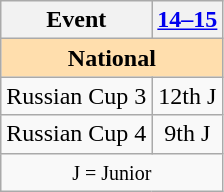<table class="wikitable" style="text-align:center">
<tr>
<th>Event</th>
<th><a href='#'>14–15</a> <br> </th>
</tr>
<tr>
<th colspan="2" style="background-color: #ffdead; " align="center">National</th>
</tr>
<tr>
<td align="left">Russian Cup 3</td>
<td>12th J</td>
</tr>
<tr>
<td align="left">Russian Cup 4</td>
<td>9th J</td>
</tr>
<tr>
<td colspan="2" align="center"><small> J = Junior </small></td>
</tr>
</table>
